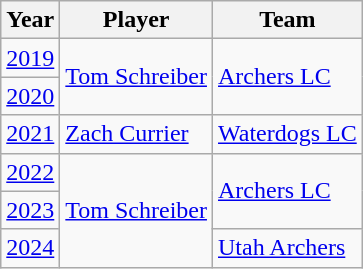<table class="wikitable">
<tr>
<th>Year</th>
<th>Player</th>
<th>Team</th>
</tr>
<tr>
<td><a href='#'>2019</a></td>
<td rowspan="2"><a href='#'>Tom Schreiber</a></td>
<td rowspan="2"><a href='#'>Archers LC</a></td>
</tr>
<tr>
<td><a href='#'>2020</a></td>
</tr>
<tr>
<td><a href='#'>2021</a></td>
<td><a href='#'>Zach Currier</a></td>
<td><a href='#'>Waterdogs LC</a></td>
</tr>
<tr>
<td><a href='#'>2022</a></td>
<td rowspan="3"><a href='#'>Tom Schreiber</a></td>
<td rowspan="2"><a href='#'>Archers LC</a></td>
</tr>
<tr>
<td><a href='#'>2023</a></td>
</tr>
<tr>
<td><a href='#'>2024</a></td>
<td><a href='#'>Utah Archers</a></td>
</tr>
</table>
